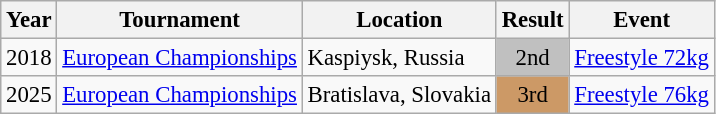<table class="wikitable" style="font-size:95%;">
<tr>
<th>Year</th>
<th>Tournament</th>
<th>Location</th>
<th>Result</th>
<th>Event</th>
</tr>
<tr>
<td>2018</td>
<td><a href='#'>European Championships</a></td>
<td>Kaspiysk, Russia</td>
<td align="center" bgcolor="silver">2nd</td>
<td><a href='#'>Freestyle 72kg</a></td>
</tr>
<tr>
<td>2025</td>
<td><a href='#'>European Championships</a></td>
<td>Bratislava, Slovakia</td>
<td align="center" bgcolor="cc9966">3rd</td>
<td><a href='#'>Freestyle 76kg</a></td>
</tr>
</table>
